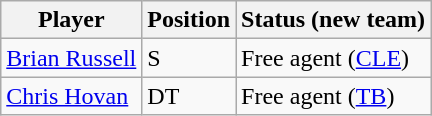<table class="wikitable">
<tr>
<th>Player</th>
<th>Position</th>
<th>Status (new team)</th>
</tr>
<tr>
<td><a href='#'>Brian Russell</a></td>
<td>S</td>
<td>Free agent (<a href='#'>CLE</a>)</td>
</tr>
<tr>
<td><a href='#'>Chris Hovan</a></td>
<td>DT</td>
<td>Free agent (<a href='#'>TB</a>)</td>
</tr>
</table>
